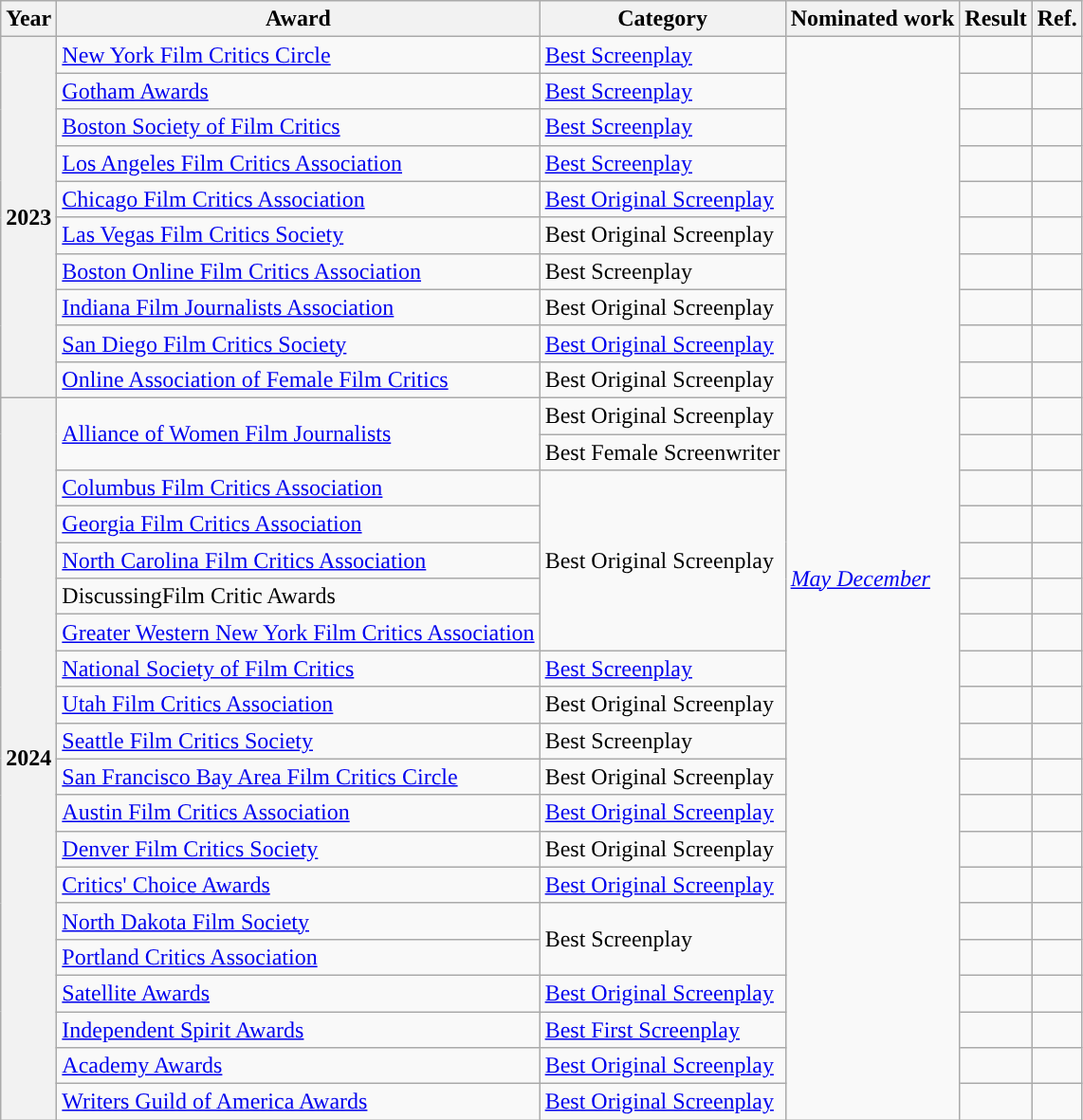<table class="wikitable unsortable">
<tr>
<th>Year</th>
<th>Award</th>
<th>Category</th>
<th>Nominated work</th>
<th>Result</th>
<th>Ref.</th>
</tr>
<tr>
<th scope="row" rowspan="10">2023</th>
<td><a href='#'>New York Film Critics Circle</a></td>
<td><a href='#'>Best Screenplay</a></td>
<td rowspan="30"><em><a href='#'>May December</a></em></td>
<td></td>
<td align="center"></td>
</tr>
<tr>
<td><a href='#'>Gotham Awards</a></td>
<td><a href='#'>Best Screenplay</a></td>
<td></td>
<td align="center"></td>
</tr>
<tr>
<td><a href='#'>Boston Society of Film Critics</a></td>
<td><a href='#'>Best Screenplay</a></td>
<td></td>
<td align="center"></td>
</tr>
<tr>
<td><a href='#'>Los Angeles Film Critics Association</a></td>
<td><a href='#'>Best Screenplay</a></td>
<td></td>
<td align="center"></td>
</tr>
<tr>
<td><a href='#'>Chicago Film Critics Association</a></td>
<td><a href='#'>Best Original Screenplay</a></td>
<td></td>
<td align="center"></td>
</tr>
<tr>
<td><a href='#'>Las Vegas Film Critics Society</a></td>
<td>Best Original Screenplay</td>
<td></td>
<td align="center"></td>
</tr>
<tr>
<td><a href='#'>Boston Online Film Critics Association</a></td>
<td>Best Screenplay</td>
<td></td>
<td align="center"></td>
</tr>
<tr>
<td><a href='#'>Indiana Film Journalists Association</a></td>
<td>Best Original Screenplay</td>
<td></td>
<td align="center"></td>
</tr>
<tr>
<td><a href='#'>San Diego Film Critics Society</a></td>
<td><a href='#'>Best Original Screenplay</a></td>
<td></td>
<td align="center"></td>
</tr>
<tr>
<td><a href='#'>Online Association of Female Film Critics</a></td>
<td>Best Original Screenplay</td>
<td></td>
<td align="center"></td>
</tr>
<tr>
<th rowspan="20" scope="row">2024</th>
<td rowspan="2"><a href='#'>Alliance of Women Film Journalists</a></td>
<td>Best Original Screenplay</td>
<td></td>
<td align="center"></td>
</tr>
<tr>
<td>Best Female Screenwriter</td>
<td></td>
<td align="center"></td>
</tr>
<tr>
<td><a href='#'>Columbus Film Critics Association</a></td>
<td rowspan="5">Best Original Screenplay</td>
<td></td>
<td align="center"></td>
</tr>
<tr>
<td><a href='#'>Georgia Film Critics Association</a></td>
<td></td>
<td align="center"></td>
</tr>
<tr>
<td><a href='#'>North Carolina Film Critics Association</a></td>
<td></td>
<td align="center"></td>
</tr>
<tr>
<td>DiscussingFilm Critic Awards</td>
<td></td>
<td align="center"></td>
</tr>
<tr>
<td><a href='#'>Greater Western New York Film Critics Association</a></td>
<td></td>
<td align="center"></td>
</tr>
<tr>
<td><a href='#'>National Society of Film Critics</a></td>
<td><a href='#'>Best Screenplay</a></td>
<td></td>
<td align="center"></td>
</tr>
<tr>
<td><a href='#'>Utah Film Critics Association</a></td>
<td>Best Original Screenplay</td>
<td></td>
<td align="center"></td>
</tr>
<tr>
<td><a href='#'>Seattle Film Critics Society</a></td>
<td>Best Screenplay</td>
<td></td>
<td align="center"></td>
</tr>
<tr>
<td><a href='#'>San Francisco Bay Area Film Critics Circle</a></td>
<td>Best Original Screenplay</td>
<td></td>
<td align="center"></td>
</tr>
<tr>
<td><a href='#'>Austin Film Critics Association</a></td>
<td><a href='#'>Best Original Screenplay</a></td>
<td></td>
<td align="center"></td>
</tr>
<tr>
<td><a href='#'>Denver Film Critics Society</a></td>
<td>Best Original Screenplay</td>
<td></td>
<td align="center"></td>
</tr>
<tr>
<td><a href='#'>Critics' Choice Awards</a></td>
<td><a href='#'>Best Original Screenplay</a></td>
<td></td>
<td align="center"></td>
</tr>
<tr>
<td><a href='#'>North Dakota Film Society</a></td>
<td rowspan="2">Best Screenplay</td>
<td></td>
<td align="center"></td>
</tr>
<tr>
<td><a href='#'>Portland Critics Association</a></td>
<td></td>
<td align="center"></td>
</tr>
<tr>
<td><a href='#'>Satellite Awards</a></td>
<td><a href='#'>Best Original Screenplay</a></td>
<td></td>
<td align="center"></td>
</tr>
<tr>
<td><a href='#'>Independent Spirit Awards</a></td>
<td><a href='#'>Best First Screenplay</a></td>
<td></td>
<td align="center"></td>
</tr>
<tr>
<td><a href='#'>Academy Awards</a></td>
<td><a href='#'>Best Original Screenplay</a></td>
<td></td>
<td align="center"></td>
</tr>
<tr>
<td><a href='#'>Writers Guild of America Awards</a></td>
<td><a href='#'>Best Original Screenplay</a></td>
<td></td>
<td align="center"></td>
</tr>
</table>
